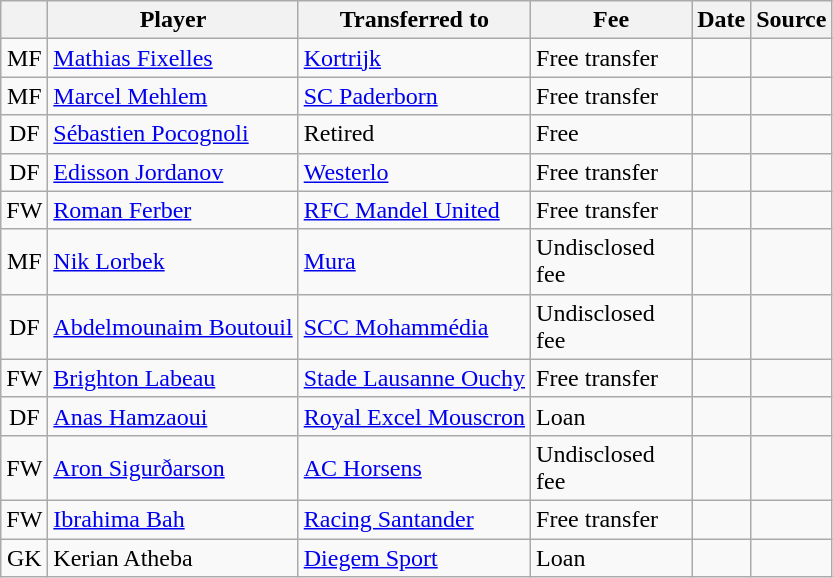<table class="wikitable plainrowheaders sortable">
<tr>
<th></th>
<th scope="col">Player</th>
<th>Transferred to</th>
<th scope="col" style="width:100px">Fee</th>
<th scope="col">Date</th>
<th scope="col">Source</th>
</tr>
<tr>
<td align="center">MF</td>
<td> <a href='#'>Mathias Fixelles</a></td>
<td> <a href='#'>Kortrijk</a></td>
<td>Free transfer</td>
<td></td>
<td></td>
</tr>
<tr>
<td align="center">MF</td>
<td> <a href='#'>Marcel Mehlem</a></td>
<td> <a href='#'>SC Paderborn</a></td>
<td>Free transfer</td>
<td></td>
<td></td>
</tr>
<tr>
<td align="center">DF</td>
<td> <a href='#'>Sébastien Pocognoli</a></td>
<td>Retired</td>
<td>Free</td>
<td></td>
<td></td>
</tr>
<tr>
<td align="center">DF</td>
<td> <a href='#'>Edisson Jordanov</a></td>
<td> <a href='#'>Westerlo</a></td>
<td>Free transfer</td>
<td></td>
<td></td>
</tr>
<tr>
<td align="center">FW</td>
<td> <a href='#'>Roman Ferber</a></td>
<td> <a href='#'>RFC Mandel United</a></td>
<td>Free transfer</td>
<td></td>
<td></td>
</tr>
<tr>
<td align="center">MF</td>
<td> <a href='#'>Nik Lorbek</a></td>
<td> <a href='#'>Mura</a></td>
<td>Undisclosed fee</td>
<td></td>
<td></td>
</tr>
<tr>
<td align="center">DF</td>
<td> <a href='#'>Abdelmounaim Boutouil</a></td>
<td> <a href='#'>SCC Mohammédia</a></td>
<td>Undisclosed fee</td>
<td></td>
<td></td>
</tr>
<tr>
<td align="center">FW</td>
<td> <a href='#'>Brighton Labeau</a></td>
<td> <a href='#'>Stade Lausanne Ouchy</a></td>
<td>Free transfer</td>
<td></td>
<td></td>
</tr>
<tr>
<td align="center">DF</td>
<td> <a href='#'>Anas Hamzaoui</a></td>
<td> <a href='#'>Royal Excel Mouscron</a></td>
<td>Loan</td>
<td></td>
<td></td>
</tr>
<tr>
<td align="center">FW</td>
<td> <a href='#'>Aron Sigurðarson</a></td>
<td> <a href='#'>AC Horsens</a></td>
<td>Undisclosed fee</td>
<td></td>
<td></td>
</tr>
<tr>
<td align="center">FW</td>
<td> <a href='#'>Ibrahima Bah</a></td>
<td> <a href='#'>Racing Santander</a></td>
<td>Free transfer</td>
<td></td>
<td></td>
</tr>
<tr>
<td align="center">GK</td>
<td> Kerian Atheba</td>
<td> <a href='#'>Diegem Sport</a></td>
<td>Loan</td>
<td></td>
<td></td>
</tr>
</table>
